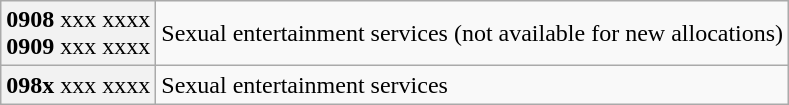<table class="wikitable" style="width: auto; margin-left: 1.5em;">
<tr>
<th scope="row" style="font-weight: normal;"><strong>0908</strong> xxx xxxx<br><strong>0909</strong> xxx xxxx</th>
<td>Sexual entertainment services (not available for new allocations)</td>
</tr>
<tr>
<th scope="row" style="font-weight: normal;"><strong>098x</strong> xxx xxxx</th>
<td>Sexual entertainment services</td>
</tr>
</table>
